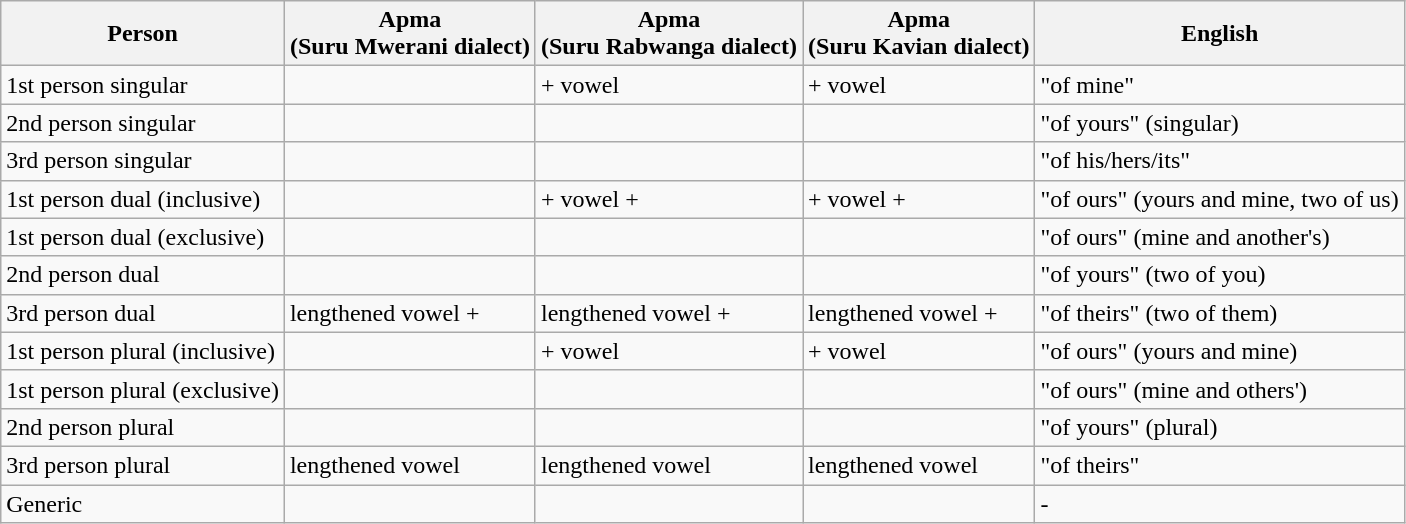<table class="wikitable">
<tr>
<th>Person</th>
<th>Apma<br>(Suru Mwerani dialect)</th>
<th>Apma<br>(Suru Rabwanga dialect)</th>
<th>Apma<br>(Suru Kavian dialect)</th>
<th>English</th>
</tr>
<tr ->
<td>1st person singular</td>
<td></td>
<td> + vowel</td>
<td> + vowel</td>
<td>"of mine"</td>
</tr>
<tr ->
<td>2nd person singular</td>
<td></td>
<td></td>
<td></td>
<td>"of yours" (singular)</td>
</tr>
<tr ->
<td>3rd person singular</td>
<td></td>
<td></td>
<td></td>
<td>"of his/hers/its"</td>
</tr>
<tr ->
<td>1st person dual (inclusive)</td>
<td></td>
<td> + vowel + </td>
<td> + vowel + </td>
<td>"of ours" (yours and mine, two of us)</td>
</tr>
<tr ->
<td>1st person dual (exclusive)</td>
<td></td>
<td></td>
<td></td>
<td>"of ours" (mine and another's)</td>
</tr>
<tr ->
<td>2nd person dual</td>
<td></td>
<td></td>
<td></td>
<td>"of yours" (two of you)</td>
</tr>
<tr ->
<td>3rd person dual</td>
<td>lengthened vowel + </td>
<td>lengthened vowel + </td>
<td>lengthened vowel + </td>
<td>"of theirs" (two of them)</td>
</tr>
<tr ->
<td>1st person plural (inclusive)</td>
<td></td>
<td> + vowel</td>
<td> + vowel</td>
<td>"of ours" (yours and mine)</td>
</tr>
<tr ->
<td>1st person plural (exclusive)</td>
<td></td>
<td></td>
<td></td>
<td>"of ours" (mine and others')</td>
</tr>
<tr ->
<td>2nd person plural</td>
<td></td>
<td></td>
<td></td>
<td>"of yours" (plural)</td>
</tr>
<tr ->
<td>3rd person plural</td>
<td>lengthened vowel</td>
<td>lengthened vowel</td>
<td>lengthened vowel</td>
<td>"of theirs"</td>
</tr>
<tr ->
<td>Generic</td>
<td></td>
<td></td>
<td></td>
<td>-</td>
</tr>
</table>
